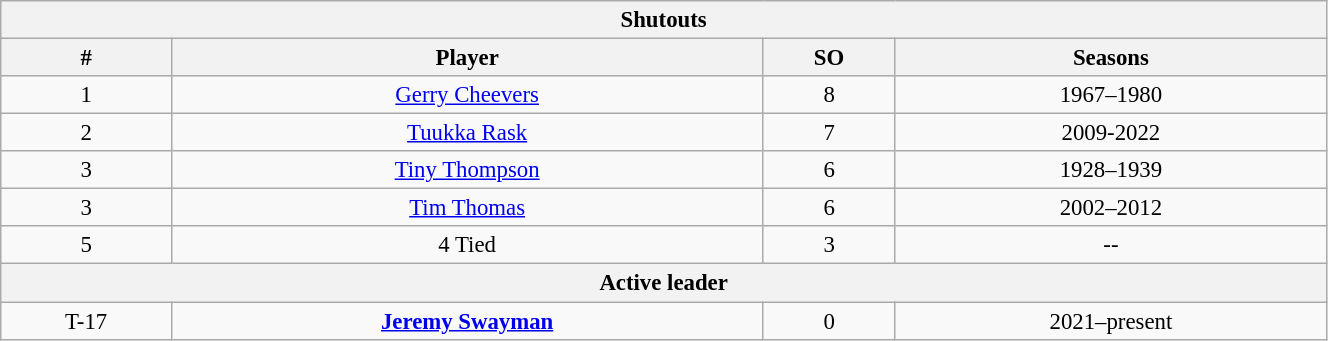<table class="wikitable" style="text-align: center; font-size: 95%" width="70%">
<tr>
<th colspan="4">Shutouts</th>
</tr>
<tr>
<th>#</th>
<th>Player</th>
<th>SO</th>
<th>Seasons</th>
</tr>
<tr>
<td>1</td>
<td><a href='#'>Gerry Cheevers</a></td>
<td>8</td>
<td>1967–1980</td>
</tr>
<tr>
<td>2</td>
<td><a href='#'>Tuukka Rask</a></td>
<td>7</td>
<td>2009-2022</td>
</tr>
<tr>
<td>3</td>
<td><a href='#'>Tiny Thompson</a></td>
<td>6</td>
<td>1928–1939</td>
</tr>
<tr>
<td>3</td>
<td><a href='#'>Tim Thomas</a></td>
<td>6</td>
<td>2002–2012</td>
</tr>
<tr>
<td>5</td>
<td>4 Tied</td>
<td>3</td>
<td>--</td>
</tr>
<tr>
<th colspan="4">Active leader</th>
</tr>
<tr>
<td>T-17</td>
<td><strong><a href='#'>Jeremy Swayman</a></strong></td>
<td>0</td>
<td>2021–present</td>
</tr>
</table>
